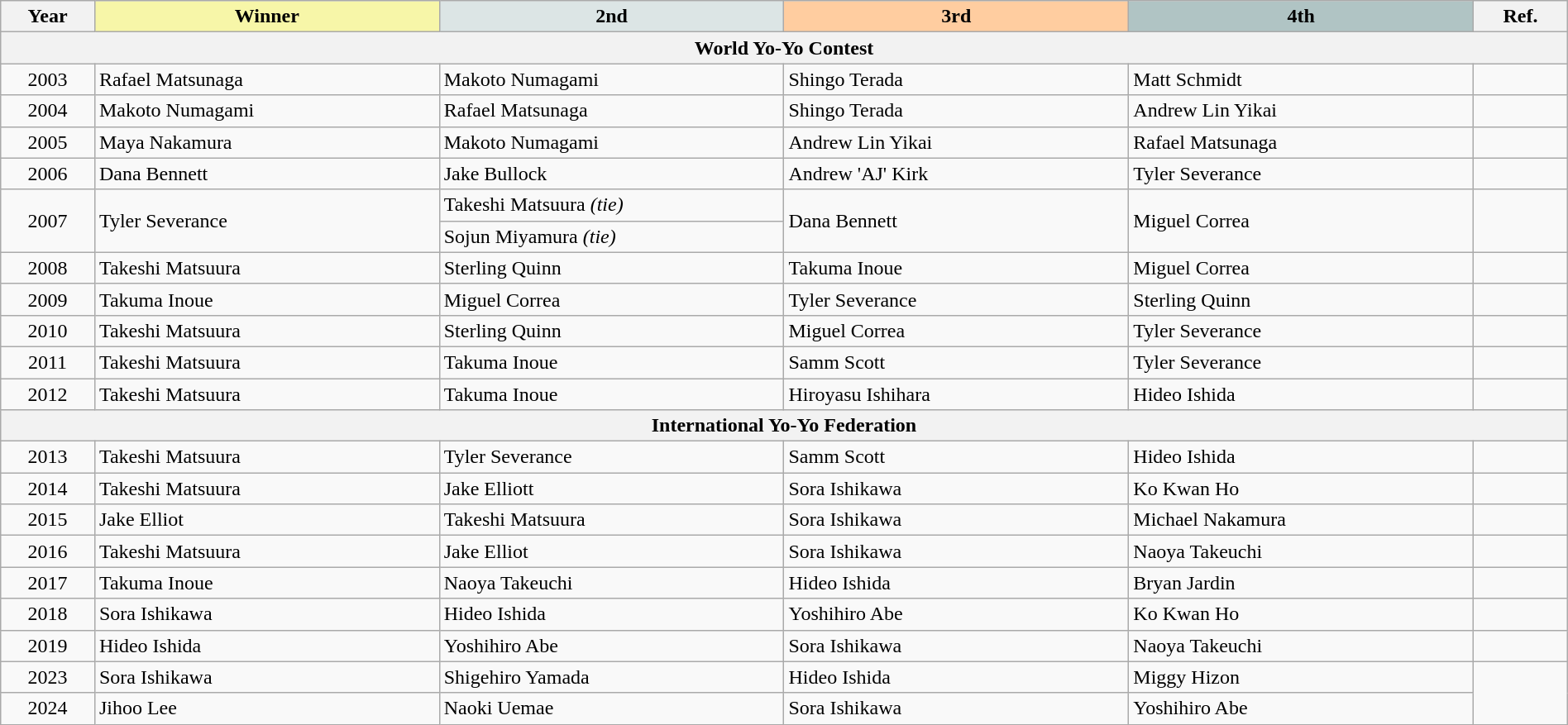<table class="wikitable" width=100%>
<tr>
<th width=6%>Year</th>
<th style="background-color: #F7F6A8;" width=22%>Winner</th>
<th style="background-color: #DCE5E5;" width=22%>2nd</th>
<th style="background-color: #FFCDA0;" width=22%>3rd</th>
<th style="background-color: #B0C4C4;" width=22%>4th</th>
<th width=6%>Ref.</th>
</tr>
<tr>
<th colspan="6">World Yo-Yo Contest</th>
</tr>
<tr>
<td align=center>2003</td>
<td> Rafael Matsunaga</td>
<td> Makoto Numagami</td>
<td> Shingo Terada</td>
<td> Matt Schmidt</td>
<td></td>
</tr>
<tr>
<td align=center>2004</td>
<td> Makoto Numagami</td>
<td> Rafael Matsunaga</td>
<td> Shingo Terada</td>
<td> Andrew Lin Yikai</td>
<td></td>
</tr>
<tr>
<td align=center>2005</td>
<td> Maya Nakamura</td>
<td> Makoto Numagami</td>
<td> Andrew Lin Yikai</td>
<td> Rafael Matsunaga</td>
<td></td>
</tr>
<tr>
<td align=center>2006</td>
<td> Dana Bennett</td>
<td> Jake Bullock</td>
<td> Andrew 'AJ' Kirk</td>
<td> Tyler Severance</td>
<td></td>
</tr>
<tr>
<td align=center  rowspan="2">2007</td>
<td rowspan="2"> Tyler Severance</td>
<td> Takeshi Matsuura <em>(tie)</em></td>
<td rowspan="2"> Dana Bennett</td>
<td rowspan="2"> Miguel Correa</td>
<td rowspan="2"></td>
</tr>
<tr>
<td> Sojun Miyamura <em>(tie)</em></td>
</tr>
<tr>
<td align=center>2008</td>
<td> Takeshi Matsuura</td>
<td> Sterling Quinn</td>
<td> Takuma Inoue</td>
<td> Miguel Correa</td>
<td></td>
</tr>
<tr>
<td align=center>2009</td>
<td> Takuma Inoue</td>
<td> Miguel Correa</td>
<td> Tyler Severance</td>
<td> Sterling Quinn</td>
<td></td>
</tr>
<tr>
<td align=center>2010</td>
<td> Takeshi Matsuura</td>
<td> Sterling Quinn</td>
<td> Miguel Correa</td>
<td> Tyler Severance</td>
<td></td>
</tr>
<tr>
<td align=center>2011</td>
<td> Takeshi Matsuura</td>
<td> Takuma Inoue</td>
<td> Samm Scott</td>
<td> Tyler Severance</td>
<td></td>
</tr>
<tr>
<td align=center>2012</td>
<td> Takeshi Matsuura</td>
<td> Takuma Inoue</td>
<td> Hiroyasu Ishihara</td>
<td> Hideo Ishida</td>
<td></td>
</tr>
<tr>
<th colspan="6">International Yo-Yo Federation</th>
</tr>
<tr>
<td align=center>2013</td>
<td> Takeshi Matsuura</td>
<td> Tyler Severance</td>
<td> Samm Scott</td>
<td> Hideo Ishida</td>
<td></td>
</tr>
<tr>
<td align=center>2014</td>
<td> Takeshi Matsuura</td>
<td> Jake Elliott</td>
<td> Sora Ishikawa</td>
<td> Ko Kwan Ho</td>
<td></td>
</tr>
<tr>
<td align=center>2015</td>
<td> Jake Elliot</td>
<td> Takeshi Matsuura</td>
<td> Sora Ishikawa</td>
<td> Michael Nakamura</td>
<td></td>
</tr>
<tr>
<td align=center>2016</td>
<td> Takeshi Matsuura</td>
<td> Jake Elliot</td>
<td> Sora Ishikawa</td>
<td> Naoya Takeuchi</td>
<td></td>
</tr>
<tr>
<td align=center>2017</td>
<td> Takuma Inoue</td>
<td> Naoya Takeuchi</td>
<td> Hideo Ishida</td>
<td> Bryan Jardin</td>
<td></td>
</tr>
<tr>
<td align=center>2018</td>
<td> Sora Ishikawa</td>
<td> Hideo Ishida</td>
<td> Yoshihiro Abe</td>
<td> Ko Kwan Ho</td>
<td></td>
</tr>
<tr>
<td align=center>2019</td>
<td> Hideo Ishida</td>
<td> Yoshihiro Abe</td>
<td> Sora Ishikawa</td>
<td> Naoya Takeuchi</td>
<td></td>
</tr>
<tr>
<td align=center>2023</td>
<td> Sora Ishikawa</td>
<td> Shigehiro Yamada</td>
<td>  Hideo Ishida</td>
<td>  Miggy Hizon</td>
</tr>
<tr>
<td align=center>2024</td>
<td> Jihoo Lee</td>
<td> Naoki Uemae</td>
<td>  Sora Ishikawa</td>
<td>  Yoshihiro Abe</td>
</tr>
</table>
